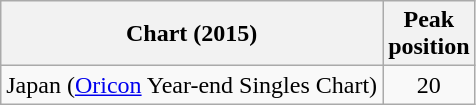<table class="wikitable sortable">
<tr>
<th>Chart (2015)</th>
<th>Peak<br>position</th>
</tr>
<tr>
<td>Japan (<a href='#'>Oricon</a> Year-end Singles Chart)</td>
<td align="center">20</td>
</tr>
</table>
